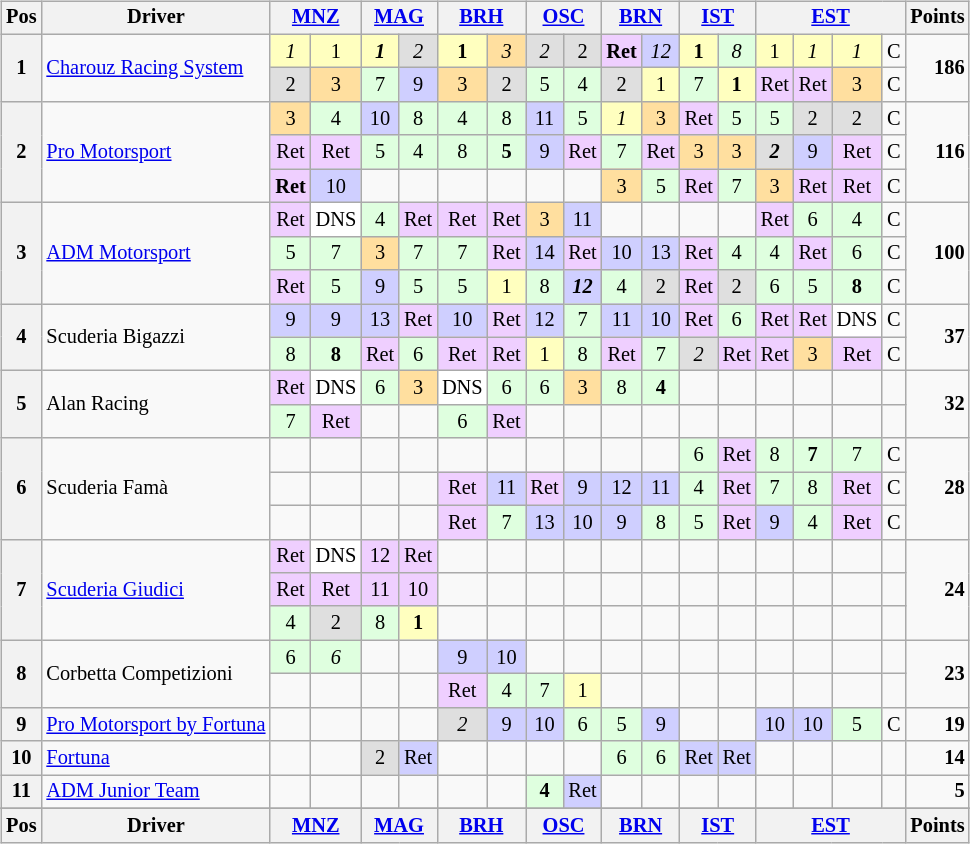<table>
<tr>
<td><br><table class="wikitable" style="font-size: 85%; text-align:center">
<tr valign="top">
<th valign="middle">Pos</th>
<th valign="middle">Driver</th>
<th colspan=2><a href='#'>MNZ</a><br></th>
<th colspan=2><a href='#'>MAG</a><br></th>
<th colspan=2><a href='#'>BRH</a><br></th>
<th colspan=2><a href='#'>OSC</a><br></th>
<th colspan=2><a href='#'>BRN</a><br></th>
<th colspan=2><a href='#'>IST</a><br></th>
<th colspan=4><a href='#'>EST</a><br></th>
<th valign="middle">Points</th>
</tr>
<tr>
<th rowspan=2>1</th>
<td align="left" rowspan=2> <a href='#'>Charouz Racing System</a></td>
<td bgcolor="#FFFFBF"><em>1</em></td>
<td bgcolor="#FFFFBF">1</td>
<td bgcolor="#FFFFBF"><strong><em>1</em></strong></td>
<td bgcolor="#DFDFDF"><em>2</em></td>
<td bgcolor="#FFFFBF"><strong>1</strong></td>
<td bgcolor="#FFDF9F"><em>3</em></td>
<td bgcolor="#DFDFDF"><em>2</em></td>
<td bgcolor="#DFDFDF">2</td>
<td bgcolor="#EFCFFF"><strong>Ret</strong></td>
<td bgcolor="#CFCFFF"><em>12</em></td>
<td bgcolor="#FFFFBF"><strong>1</strong></td>
<td bgcolor="#DFFFDF"><em>8</em></td>
<td bgcolor="#FFFFBF">1</td>
<td bgcolor="#FFFFBF"><em>1</em></td>
<td bgcolor="#FFFFBF"><em>1</em></td>
<td>C</td>
<td align="right" rowspan=2><strong>186</strong></td>
</tr>
<tr align="center">
<td bgcolor="#DFDFDF">2</td>
<td bgcolor="#FFDF9F">3</td>
<td bgcolor="#DFFFDF">7</td>
<td bgcolor="#CFCFFF">9</td>
<td bgcolor="#FFDF9F">3</td>
<td bgcolor="#DFDFDF">2</td>
<td bgcolor="#DFFFDF">5</td>
<td bgcolor="#DFFFDF">4</td>
<td bgcolor="#DFDFDF">2</td>
<td bgcolor="#FFFFBF">1</td>
<td bgcolor="#DFFFDF">7</td>
<td bgcolor="#FFFFBF"><strong>1</strong></td>
<td bgcolor="#EFCFFF">Ret</td>
<td bgcolor="#EFCFFF">Ret</td>
<td bgcolor="#FFDF9F">3</td>
<td>C</td>
</tr>
<tr align="center">
<th rowspan=3>2</th>
<td align="left" rowspan=3> <a href='#'>Pro Motorsport</a></td>
<td bgcolor="#FFDF9F">3</td>
<td bgcolor="#DFFFDF">4</td>
<td bgcolor="#CFCFFF">10</td>
<td bgcolor="#DFFFDF">8</td>
<td bgcolor="#DFFFDF">4</td>
<td bgcolor="#DFFFDF">8</td>
<td bgcolor="#CFCFFF">11</td>
<td bgcolor="#DFFFDF">5</td>
<td bgcolor="#FFFFBF"><em>1</em></td>
<td bgcolor="#FFDF9F">3</td>
<td bgcolor="#EFCFFF">Ret</td>
<td bgcolor="#DFFFDF">5</td>
<td bgcolor="#DFFFDF">5</td>
<td bgcolor="#DFDFDF">2</td>
<td bgcolor="#DFDFDF">2</td>
<td>C</td>
<td align="right" rowspan=3><strong>116</strong></td>
</tr>
<tr align="center">
<td bgcolor="#EFCFFF">Ret</td>
<td bgcolor="#EFCFFF">Ret</td>
<td bgcolor="#DFFFDF">5</td>
<td bgcolor="#DFFFDF">4</td>
<td bgcolor="#DFFFDF">8</td>
<td bgcolor="#DFFFDF"><strong>5</strong></td>
<td bgcolor="#CFCFFF">9</td>
<td bgcolor="#EFCFFF">Ret</td>
<td bgcolor="#DFFFDF">7</td>
<td bgcolor="#EFCFFF">Ret</td>
<td bgcolor="#FFDF9F">3</td>
<td bgcolor="#FFDF9F">3</td>
<td bgcolor="#DFDFDF"><strong><em>2</em></strong></td>
<td bgcolor="#CFCFFF">9</td>
<td bgcolor="#EFCFFF">Ret</td>
<td>C</td>
</tr>
<tr align="center">
<td bgcolor="#EFCFFF"><strong>Ret</strong></td>
<td bgcolor="#CFCFFF">10</td>
<td></td>
<td></td>
<td></td>
<td></td>
<td></td>
<td></td>
<td bgcolor="#FFDF9F">3</td>
<td bgcolor="#DFFFDF">5</td>
<td bgcolor="#EFCFFF">Ret</td>
<td bgcolor="#DFFFDF">7</td>
<td bgcolor="#FFDF9F">3</td>
<td bgcolor="#EFCFFF">Ret</td>
<td bgcolor="#EFCFFF">Ret</td>
<td>C</td>
</tr>
<tr align="center">
<th rowspan=3>3</th>
<td align="left" rowspan=3> <a href='#'>ADM Motorsport</a></td>
<td bgcolor="#EFCFFF">Ret</td>
<td bgcolor="#FFFFFF">DNS</td>
<td bgcolor="#DFFFDF">4</td>
<td bgcolor="#EFCFFF">Ret</td>
<td bgcolor="#EFCFFF">Ret</td>
<td bgcolor="#EFCFFF">Ret</td>
<td bgcolor="#FFDF9F">3</td>
<td bgcolor="#CFCFFF">11</td>
<td></td>
<td></td>
<td></td>
<td></td>
<td bgcolor="#EFCFFF">Ret</td>
<td bgcolor="#DFFFDF">6</td>
<td bgcolor="#DFFFDF">4</td>
<td>C</td>
<td align="right" rowspan=3><strong>100</strong></td>
</tr>
<tr align="center">
<td bgcolor="#DFFFDF">5</td>
<td bgcolor="#DFFFDF">7</td>
<td bgcolor="#FFDF9F">3</td>
<td bgcolor="#DFFFDF">7</td>
<td bgcolor="#DFFFDF">7</td>
<td bgcolor="#EFCFFF">Ret</td>
<td bgcolor="#CFCFFF">14</td>
<td bgcolor="#EFCFFF">Ret</td>
<td bgcolor="#CFCFFF">10</td>
<td bgcolor="#CFCFFF">13</td>
<td bgcolor="#EFCFFF">Ret</td>
<td bgcolor="#DFFFDF">4</td>
<td bgcolor="#DFFFDF">4</td>
<td bgcolor="#EFCFFF">Ret</td>
<td bgcolor="#DFFFDF">6</td>
<td>C</td>
</tr>
<tr align="center">
<td bgcolor="#EFCFFF">Ret</td>
<td bgcolor="#DFFFDF">5</td>
<td bgcolor="#CFCFFF">9</td>
<td bgcolor="#DFFFDF">5</td>
<td bgcolor="#DFFFDF">5</td>
<td bgcolor="#FFFFBF">1</td>
<td bgcolor="#DFFFDF">8</td>
<td bgcolor="#CFCFFF"><strong><em>12</em></strong></td>
<td bgcolor="#DFFFDF">4</td>
<td bgcolor="#DFDFDF">2</td>
<td bgcolor="#EFCFFF">Ret</td>
<td bgcolor="#DFDFDF">2</td>
<td bgcolor="#DFFFDF">6</td>
<td bgcolor="#DFFFDF">5</td>
<td bgcolor="#DFFFDF"><strong>8</strong></td>
<td>C</td>
</tr>
<tr align="center">
<th rowspan=2>4</th>
<td align="left" rowspan=2> Scuderia Bigazzi</td>
<td bgcolor="#CFCFFF">9</td>
<td bgcolor="#CFCFFF">9</td>
<td bgcolor="#CFCFFF">13</td>
<td bgcolor="#EFCFFF">Ret</td>
<td bgcolor="#CFCFFF">10</td>
<td bgcolor="#EFCFFF">Ret</td>
<td bgcolor="#CFCFFF">12</td>
<td bgcolor="#DFFFDF">7</td>
<td bgcolor="#CFCFFF">11</td>
<td bgcolor="#CFCFFF">10</td>
<td bgcolor="#EFCFFF">Ret</td>
<td bgcolor="#DFFFDF">6</td>
<td bgcolor="#EFCFFF">Ret</td>
<td bgcolor="#EFCFFF">Ret</td>
<td bgcolor="#FFFFFF">DNS</td>
<td>C</td>
<td align="right" rowspan=2><strong>37</strong></td>
</tr>
<tr align="center">
<td bgcolor="#DFFFDF">8</td>
<td bgcolor="#DFFFDF"><strong>8</strong></td>
<td bgcolor="#EFCFFF">Ret</td>
<td bgcolor="#DFFFDF">6</td>
<td bgcolor="#EFCFFF">Ret</td>
<td bgcolor="#EFCFFF">Ret</td>
<td bgcolor="#FFFFBF">1</td>
<td bgcolor="#DFFFDF">8</td>
<td bgcolor="#EFCFFF">Ret</td>
<td bgcolor="#DFFFDF">7</td>
<td bgcolor="#DFDFDF"><em>2</em></td>
<td bgcolor="#EFCFFF">Ret</td>
<td bgcolor="#EFCFFF">Ret</td>
<td bgcolor="#FFDF9F">3</td>
<td bgcolor="#EFCFFF">Ret</td>
<td>C</td>
</tr>
<tr align="center">
<th rowspan=2>5</th>
<td align="left" rowspan=2> Alan Racing</td>
<td bgcolor="#EFCFFF">Ret</td>
<td bgcolor="#FFFFFF">DNS</td>
<td bgcolor="#DFFFDF">6</td>
<td bgcolor="#FFDF9F">3</td>
<td bgcolor="#FFFFFF">DNS</td>
<td bgcolor="#DFFFDF">6</td>
<td bgcolor="#DFFFDF">6</td>
<td bgcolor="#FFDF9F">3</td>
<td bgcolor="#DFFFDF">8</td>
<td bgcolor="#DFFFDF"><strong>4</strong></td>
<td></td>
<td></td>
<td></td>
<td></td>
<td></td>
<td></td>
<td align="right" rowspan=2><strong>32</strong></td>
</tr>
<tr align="center">
<td bgcolor="#DFFFDF">7</td>
<td bgcolor="#EFCFFF">Ret</td>
<td></td>
<td></td>
<td bgcolor="#DFFFDF">6</td>
<td bgcolor="#EFCFFF">Ret</td>
<td></td>
<td></td>
<td></td>
<td></td>
<td></td>
<td></td>
<td></td>
<td></td>
<td></td>
<td></td>
</tr>
<tr align="center">
<th rowspan=3>6</th>
<td align="left" rowspan=3> Scuderia Famà</td>
<td></td>
<td></td>
<td></td>
<td></td>
<td></td>
<td></td>
<td></td>
<td></td>
<td></td>
<td></td>
<td bgcolor="#DFFFDF">6</td>
<td bgcolor="#EFCFFF">Ret</td>
<td bgcolor="#DFFFDF">8</td>
<td bgcolor="#DFFFDF"><strong>7</strong></td>
<td bgcolor="#DFFFDF">7</td>
<td>C</td>
<td align="right" rowspan=3><strong>28</strong></td>
</tr>
<tr align="center">
<td></td>
<td></td>
<td></td>
<td></td>
<td bgcolor="#EFCFFF">Ret</td>
<td bgcolor="#CFCFFF">11</td>
<td bgcolor="#EFCFFF">Ret</td>
<td bgcolor="#CFCFFF">9</td>
<td bgcolor="#CFCFFF">12</td>
<td bgcolor="#CFCFFF">11</td>
<td bgcolor="#DFFFDF">4</td>
<td bgcolor="#EFCFFF">Ret</td>
<td bgcolor="#DFFFDF">7</td>
<td bgcolor="#DFFFDF">8</td>
<td bgcolor="#EFCFFF">Ret</td>
<td>C</td>
</tr>
<tr align="center">
<td></td>
<td></td>
<td></td>
<td></td>
<td bgcolor="#EFCFFF">Ret</td>
<td bgcolor="#DFFFDF">7</td>
<td bgcolor="#CFCFFF">13</td>
<td bgcolor="#CFCFFF">10</td>
<td bgcolor="#CFCFFF">9</td>
<td bgcolor="#DFFFDF">8</td>
<td bgcolor="#DFFFDF">5</td>
<td bgcolor="#EFCFFF">Ret</td>
<td bgcolor="#CFCFFF">9</td>
<td bgcolor="#DFFFDF">4</td>
<td bgcolor="#EFCFFF">Ret</td>
<td>C</td>
</tr>
<tr align="center">
<th rowspan=3>7</th>
<td align="left" rowspan=3> <a href='#'>Scuderia Giudici</a></td>
<td bgcolor="#EFCFFF">Ret</td>
<td bgcolor="#FFFFFF">DNS</td>
<td bgcolor="#EFCFFF">12</td>
<td bgcolor="#EFCFFF">Ret</td>
<td></td>
<td></td>
<td></td>
<td></td>
<td></td>
<td></td>
<td></td>
<td></td>
<td></td>
<td></td>
<td></td>
<td></td>
<td align="right" rowspan=3><strong>24</strong></td>
</tr>
<tr align="center">
<td bgcolor="#EFCFFF">Ret</td>
<td bgcolor="#EFCFFF">Ret</td>
<td bgcolor="#EFCFFF">11</td>
<td bgcolor="#EFCFFF">10</td>
<td></td>
<td></td>
<td></td>
<td></td>
<td></td>
<td></td>
<td></td>
<td></td>
<td></td>
<td></td>
<td></td>
<td></td>
</tr>
<tr align="center">
<td bgcolor="#DFFFDF">4</td>
<td bgcolor="#DFDFDF">2</td>
<td bgcolor="#DFFFDF">8</td>
<td bgcolor="#FFFFBF"><strong>1</strong></td>
<td></td>
<td></td>
<td></td>
<td></td>
<td></td>
<td></td>
<td></td>
<td></td>
<td></td>
<td></td>
<td></td>
<td></td>
</tr>
<tr align="center">
<th rowspan=2>8</th>
<td align="left" rowspan=2> Corbetta Competizioni</td>
<td bgcolor="#DFFFDF">6</td>
<td bgcolor="#DFFFDF"><em>6</em></td>
<td></td>
<td></td>
<td bgcolor="#CFCFFF">9</td>
<td bgcolor="#CFCFFF">10</td>
<td></td>
<td></td>
<td></td>
<td></td>
<td></td>
<td></td>
<td></td>
<td></td>
<td></td>
<td></td>
<td align="right" rowspan=2><strong>23</strong></td>
</tr>
<tr align="center">
<td></td>
<td></td>
<td></td>
<td></td>
<td bgcolor="#EFCFFF">Ret</td>
<td bgcolor="#DFFFDF">4</td>
<td bgcolor="#DFFFDF">7</td>
<td bgcolor="#FFFFBF">1</td>
<td></td>
<td></td>
<td></td>
<td></td>
<td></td>
<td></td>
<td></td>
<td></td>
</tr>
<tr align="center">
<th rowspan=1>9</th>
<td align="left" nowrap> <a href='#'>Pro Motorsport by Fortuna</a></td>
<td></td>
<td></td>
<td></td>
<td></td>
<td bgcolor="#DFDFDF"><em>2</em></td>
<td bgcolor="#CFCFFF">9</td>
<td bgcolor="#CFCFFF">10</td>
<td bgcolor="#DFFFDF">6</td>
<td bgcolor="#DFFFDF">5</td>
<td bgcolor="#CFCFFF">9</td>
<td></td>
<td></td>
<td bgcolor="#CFCFFF">10</td>
<td bgcolor="#CFCFFF">10</td>
<td bgcolor="#DFFFDF">5</td>
<td>C</td>
<td align="right" rowspan=1><strong>19</strong></td>
</tr>
<tr align="center">
<th rowspan=1>10</th>
<td align="left" rowspan=1> <a href='#'>Fortuna</a></td>
<td></td>
<td></td>
<td bgcolor="#DFDFDF">2</td>
<td bgcolor="#CFCFFF">Ret</td>
<td></td>
<td></td>
<td></td>
<td></td>
<td bgcolor="#DFFFDF">6</td>
<td bgcolor="#DFFFDF">6</td>
<td bgcolor="#CFCFFF">Ret</td>
<td bgcolor="#CFCFFF">Ret</td>
<td></td>
<td></td>
<td></td>
<td></td>
<td align="right" rowspan=1><strong>14</strong></td>
</tr>
<tr align="center">
<th rowspan=1>11</th>
<td align="left" rowspan=1> <a href='#'>ADM Junior Team</a></td>
<td></td>
<td></td>
<td></td>
<td></td>
<td></td>
<td></td>
<td bgcolor="#DFFFDF"><strong>4</strong></td>
<td bgcolor="#CFCFFF">Ret</td>
<td></td>
<td></td>
<td></td>
<td></td>
<td></td>
<td></td>
<td></td>
<td></td>
<td align="right" rowspan=1><strong>5</strong></td>
</tr>
<tr align="center">
</tr>
<tr valign="top">
<th valign="middle">Pos</th>
<th valign="middle">Driver</th>
<th colspan=2><a href='#'>MNZ</a><br></th>
<th colspan=2><a href='#'>MAG</a><br></th>
<th colspan=2><a href='#'>BRH</a><br></th>
<th colspan=2><a href='#'>OSC</a><br></th>
<th colspan=2><a href='#'>BRN</a><br></th>
<th colspan=2><a href='#'>IST</a><br></th>
<th colspan=4><a href='#'>EST</a><br></th>
<th valign="middle">Points</th>
</tr>
</table>
</td>
<td valign="top"><br></td>
</tr>
</table>
